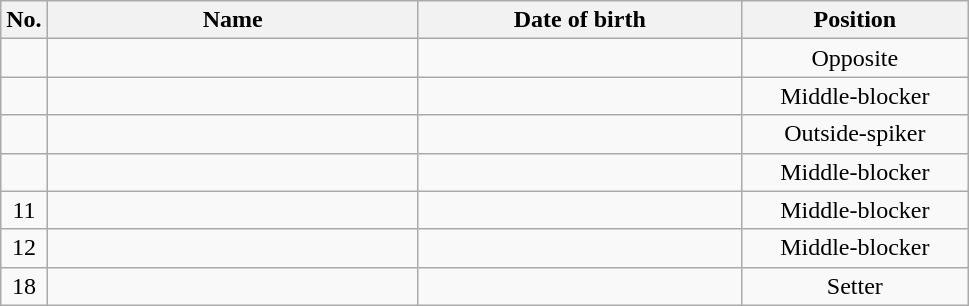<table class="wikitable sortable" style="font-size:100%; text-align:center;">
<tr>
<th>No.</th>
<th style="width:15em">Name</th>
<th style="width:13em">Date of birth</th>
<th style="width:9em">Position</th>
</tr>
<tr>
<td></td>
<td align=left> </td>
<td align=right></td>
<td>Opposite</td>
</tr>
<tr>
<td></td>
<td align=left> </td>
<td align=right></td>
<td>Middle-blocker</td>
</tr>
<tr>
<td></td>
<td align=left> </td>
<td align=right></td>
<td>Outside-spiker</td>
</tr>
<tr>
<td></td>
<td align=left> </td>
<td align=right></td>
<td>Middle-blocker</td>
</tr>
<tr>
<td>11</td>
<td align=left> </td>
<td align=right></td>
<td>Middle-blocker</td>
</tr>
<tr>
<td>12</td>
<td align=left> </td>
<td align=right></td>
<td>Middle-blocker</td>
</tr>
<tr>
<td>18</td>
<td align=left> </td>
<td align=right></td>
<td>Setter</td>
</tr>
</table>
